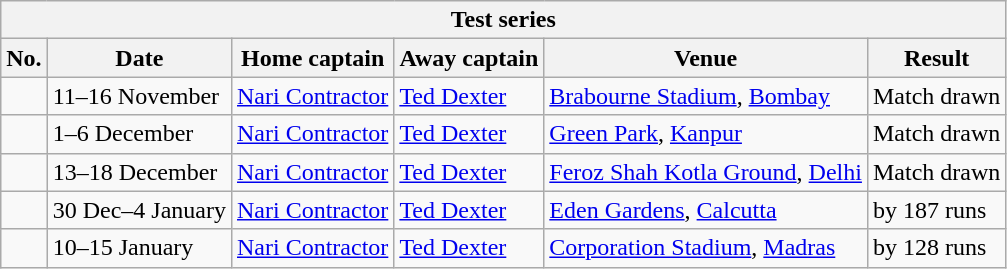<table class="wikitable">
<tr>
<th colspan="9">Test series</th>
</tr>
<tr>
<th>No.</th>
<th>Date</th>
<th>Home captain</th>
<th>Away captain</th>
<th>Venue</th>
<th>Result</th>
</tr>
<tr>
<td></td>
<td>11–16 November</td>
<td><a href='#'>Nari Contractor</a></td>
<td><a href='#'>Ted Dexter</a></td>
<td><a href='#'>Brabourne Stadium</a>, <a href='#'>Bombay</a></td>
<td>Match drawn</td>
</tr>
<tr>
<td></td>
<td>1–6 December</td>
<td><a href='#'>Nari Contractor</a></td>
<td><a href='#'>Ted Dexter</a></td>
<td><a href='#'>Green Park</a>, <a href='#'>Kanpur</a></td>
<td>Match drawn</td>
</tr>
<tr>
<td></td>
<td>13–18 December</td>
<td><a href='#'>Nari Contractor</a></td>
<td><a href='#'>Ted Dexter</a></td>
<td><a href='#'>Feroz Shah Kotla Ground</a>, <a href='#'>Delhi</a></td>
<td>Match drawn</td>
</tr>
<tr>
<td></td>
<td>30 Dec–4 January</td>
<td><a href='#'>Nari Contractor</a></td>
<td><a href='#'>Ted Dexter</a></td>
<td><a href='#'>Eden Gardens</a>, <a href='#'>Calcutta</a></td>
<td> by 187 runs</td>
</tr>
<tr>
<td></td>
<td>10–15 January</td>
<td><a href='#'>Nari Contractor</a></td>
<td><a href='#'>Ted Dexter</a></td>
<td><a href='#'>Corporation Stadium</a>, <a href='#'>Madras</a></td>
<td> by 128 runs</td>
</tr>
</table>
